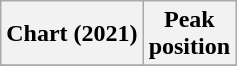<table class="wikitable plainrowheaders" style="text-align:center">
<tr>
<th scope="col">Chart (2021)</th>
<th scope="col">Peak<br>position</th>
</tr>
<tr>
</tr>
</table>
